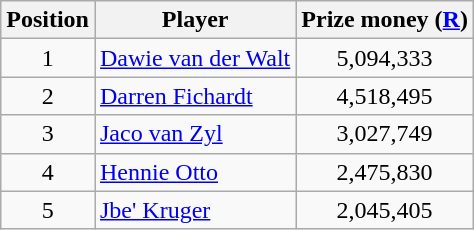<table class="wikitable">
<tr>
<th>Position</th>
<th>Player</th>
<th>Prize money (<a href='#'>R</a>)</th>
</tr>
<tr>
<td align=center>1</td>
<td> <a href='#'>Dawie van der Walt</a></td>
<td align=center>5,094,333</td>
</tr>
<tr>
<td align=center>2</td>
<td> <a href='#'>Darren Fichardt</a></td>
<td align=center>4,518,495</td>
</tr>
<tr>
<td align=center>3</td>
<td> <a href='#'>Jaco van Zyl</a></td>
<td align=center>3,027,749</td>
</tr>
<tr>
<td align=center>4</td>
<td> <a href='#'>Hennie Otto</a></td>
<td align=center>2,475,830</td>
</tr>
<tr>
<td align=center>5</td>
<td> <a href='#'>Jbe' Kruger</a></td>
<td align=center>2,045,405</td>
</tr>
</table>
